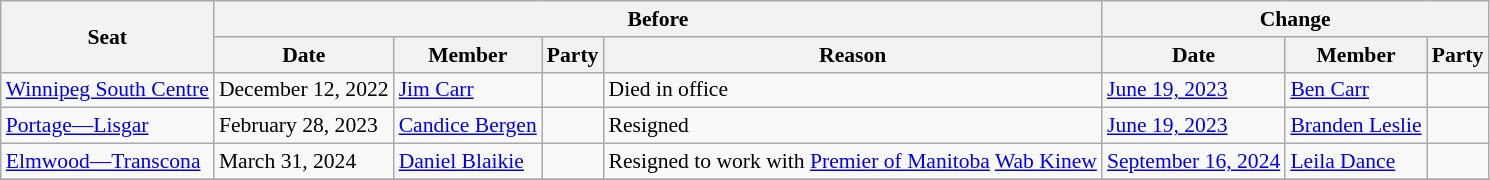<table class="wikitable"  style="font-size:90%;">
<tr>
<th rowspan="2">Seat</th>
<th colspan="4">Before</th>
<th colspan="3">Change</th>
</tr>
<tr>
<th>Date</th>
<th>Member</th>
<th>Party</th>
<th>Reason</th>
<th>Date</th>
<th>Member</th>
<th>Party</th>
</tr>
<tr>
<td><a href='#'>Winnipeg South Centre</a></td>
<td>December 12, 2022</td>
<td><a href='#'>Jim Carr</a></td>
<td></td>
<td>Died in office</td>
<td><a href='#'>June 19, 2023</a></td>
<td><a href='#'>Ben Carr</a></td>
<td></td>
</tr>
<tr>
<td><a href='#'>Portage—Lisgar</a></td>
<td>February 28, 2023</td>
<td><a href='#'>Candice Bergen</a></td>
<td></td>
<td>Resigned</td>
<td><a href='#'>June 19, 2023</a></td>
<td><a href='#'>Branden Leslie</a></td>
<td></td>
</tr>
<tr>
<td><a href='#'>Elmwood—Transcona</a></td>
<td>March 31, 2024</td>
<td><a href='#'>Daniel Blaikie</a></td>
<td></td>
<td>Resigned to work with <a href='#'>Premier of Manitoba</a> <a href='#'>Wab Kinew</a></td>
<td><a href='#'>September 16, 2024</a></td>
<td><a href='#'>Leila Dance</a></td>
<td></td>
</tr>
<tr>
</tr>
</table>
